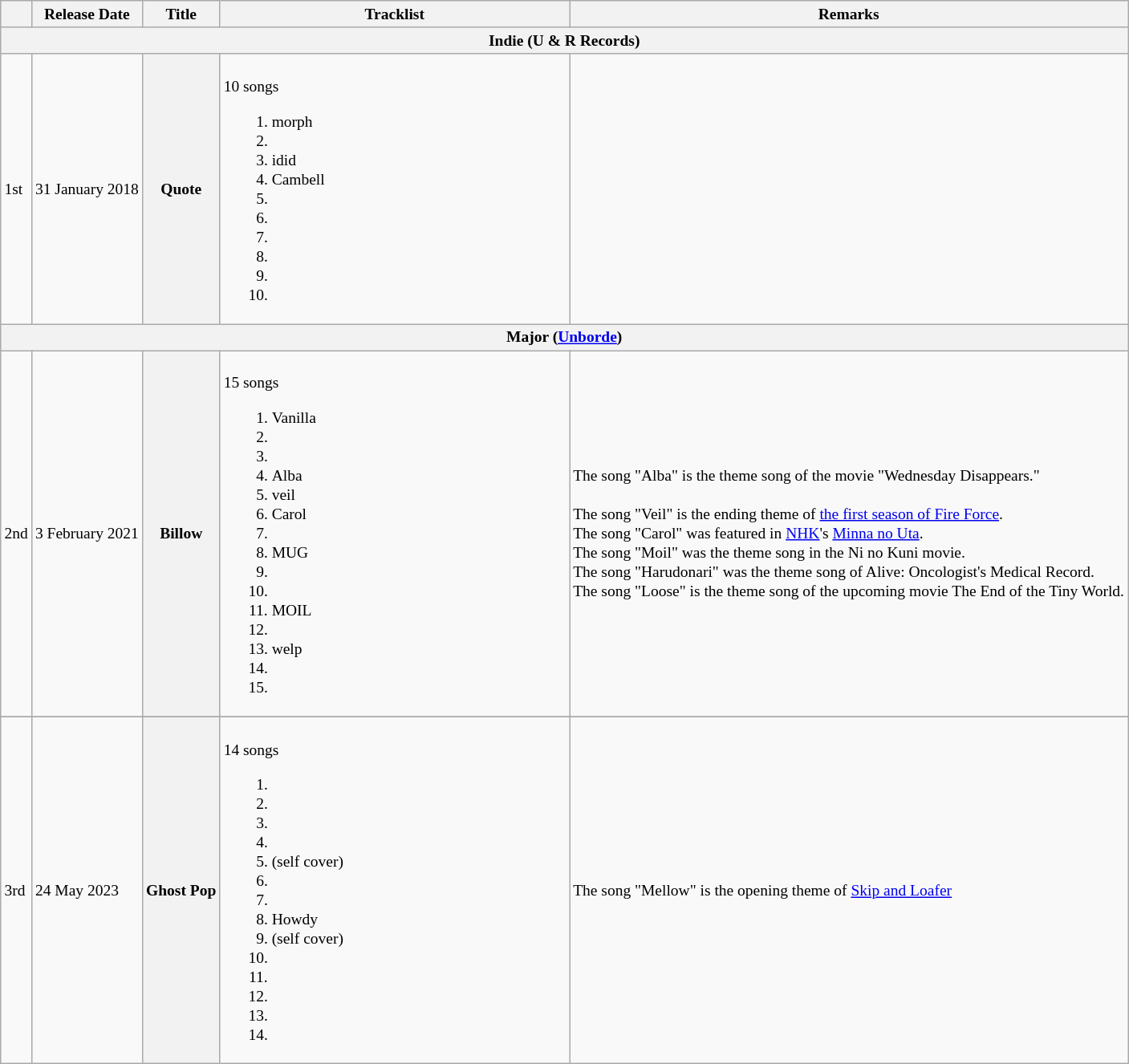<table class="wikitable" style=font-size:small>
<tr>
<th> </th>
<th>Release Date</th>
<th>Title</th>
<th style="width:31%">Tracklist</th>
<th>Remarks</th>
</tr>
<tr>
<th style="font-size:small;" colspan="6">Indie (U & R Records)</th>
</tr>
<tr>
<td>1st</td>
<td>31 January 2018</td>
<th>Quote</th>
<td><br>10 songs<ol><li>morph</li><li></li><li>idid</li><li>Cambell</li><li></li><li></li><li></li><li></li><li></li><li></li></ol></td>
<td></td>
</tr>
<tr>
<th style="font-size:small;" colspan="6">Major (<a href='#'>Unborde</a>)</th>
</tr>
<tr>
<td>2nd</td>
<td>3 February 2021</td>
<th>Billow</th>
<td><br>15 songs<ol><li>Vanilla</li><li></li><li></li><li>Alba</li><li>veil</li><li>Carol</li><li></li><li>MUG</li><li></li><li></li><li>MOIL</li><li></li><li>welp</li><li></li><li></li></ol></td>
<td>The song "Alba" is the theme song of the movie "Wednesday Disappears." <br><br>The song "Veil" is the ending theme of <a href='#'>the first season of Fire Force</a>. <br>
The song "Carol" was featured in <a href='#'>NHK</a>'s <a href='#'>Minna no Uta</a>. <br>
The song "Moil" was the theme song in the Ni no Kuni movie. <br>
The song "Harudonari" was the theme song of Alive: Oncologist's Medical Record. <br>
The song "Loose" is the theme song of the upcoming movie The End of the Tiny World.</td>
</tr>
<tr>
</tr>
<tr>
<td>3rd</td>
<td>24 May 2023</td>
<th>Ghost Pop</th>
<td><br>14 songs<ol><li></li><li></li><li></li><li></li><li> (self cover)</li><li></li><li></li><li>Howdy</li><li> (self cover)</li><li></li><li></li><li></li><li></li><li></li></ol></td>
<td>The song "Mellow" is the opening theme of <a href='#'>Skip and Loafer</a></td>
</tr>
</table>
